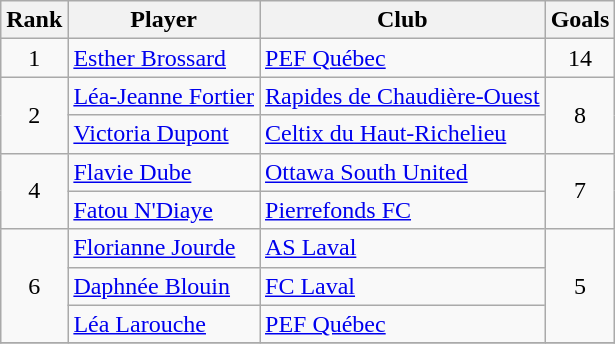<table class="wikitable">
<tr>
<th>Rank</th>
<th>Player</th>
<th>Club</th>
<th>Goals</th>
</tr>
<tr>
<td align=center>1</td>
<td><a href='#'>Esther Brossard</a></td>
<td><a href='#'>PEF Québec</a></td>
<td align=center>14</td>
</tr>
<tr>
<td rowspan=2 align=center>2</td>
<td><a href='#'>Léa-Jeanne Fortier</a></td>
<td><a href='#'>Rapides de Chaudière-Ouest</a></td>
<td rowspan=2 align=center>8</td>
</tr>
<tr>
<td><a href='#'>Victoria Dupont</a></td>
<td><a href='#'>Celtix du Haut-Richelieu</a></td>
</tr>
<tr>
<td rowspan="2" align=center>4</td>
<td><a href='#'>Flavie Dube</a></td>
<td><a href='#'>Ottawa South United</a></td>
<td rowspan="2" align=center>7</td>
</tr>
<tr>
<td><a href='#'>Fatou N'Diaye</a></td>
<td><a href='#'>Pierrefonds FC</a></td>
</tr>
<tr>
<td rowspan="3" align=center>6</td>
<td><a href='#'>Florianne Jourde</a></td>
<td><a href='#'>AS Laval</a></td>
<td rowspan="3" align=center>5</td>
</tr>
<tr>
<td><a href='#'>Daphnée Blouin</a></td>
<td><a href='#'>FC Laval</a></td>
</tr>
<tr>
<td><a href='#'>Léa Larouche</a></td>
<td><a href='#'>PEF Québec</a></td>
</tr>
<tr>
</tr>
</table>
